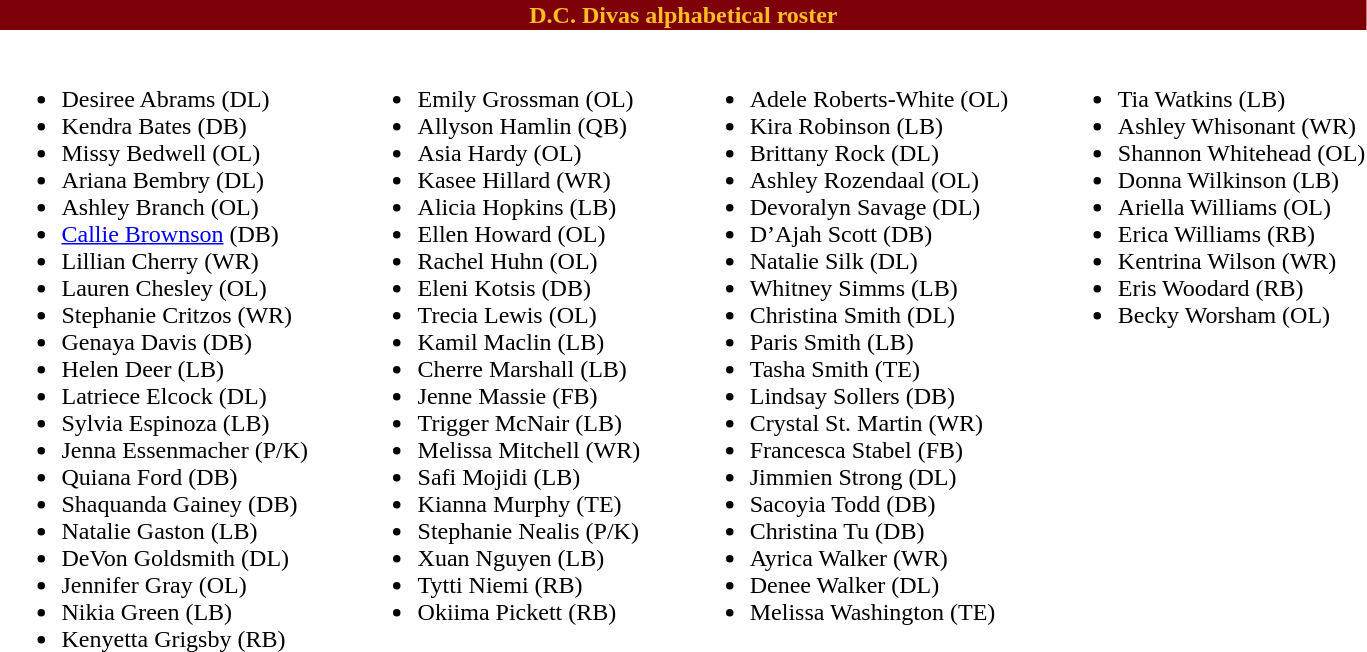<table class="toccolours" style="text-align: left;">
<tr>
<th colspan="7" style="text-align:center; color:#FFBE26; background-color:#7D0008">D.C. Divas alphabetical roster</th>
</tr>
<tr>
<td style="vertical-align:top;"><br><ul><li> Desiree Abrams (DL)</li><li> Kendra Bates (DB)</li><li> Missy Bedwell (OL)</li><li> Ariana Bembry (DL)</li><li> Ashley Branch (OL)</li><li> <a href='#'>Callie Brownson</a> (DB)</li><li> Lillian Cherry (WR)</li><li> Lauren Chesley (OL)</li><li> Stephanie Critzos (WR)</li><li> Genaya Davis (DB)</li><li> Helen Deer (LB)</li><li> Latriece Elcock (DL)</li><li> Sylvia Espinoza (LB)</li><li> Jenna Essenmacher (P/K)</li><li> Quiana Ford (DB)</li><li> Shaquanda Gainey (DB)</li><li> Natalie Gaston (LB)</li><li> DeVon Goldsmith (DL)</li><li> Jennifer Gray (OL)</li><li> Nikia Green (LB)</li><li> Kenyetta Grigsby (RB)</li></ul></td>
<td style="width: 25px;"></td>
<td style="vertical-align:top;"><br><ul><li> Emily Grossman (OL)</li><li> Allyson Hamlin (QB)</li><li> Asia Hardy (OL)</li><li> Kasee Hillard (WR)</li><li> Alicia Hopkins (LB)</li><li> Ellen Howard (OL)</li><li> Rachel Huhn (OL)</li><li> Eleni Kotsis (DB)</li><li> Trecia Lewis (OL)</li><li> Kamil Maclin (LB)</li><li> Cherre Marshall (LB)</li><li> Jenne Massie (FB)</li><li> Trigger McNair (LB)</li><li> Melissa Mitchell (WR)</li><li> Safi Mojidi (LB)</li><li> Kianna Murphy (TE)</li><li> Stephanie Nealis (P/K)</li><li> Xuan Nguyen (LB)</li><li> Tytti Niemi (RB)</li><li> Okiima Pickett (RB)</li></ul></td>
<td style="width: 25px;"></td>
<td style="vertical-align:top;"><br><ul><li> Adele Roberts-White (OL)</li><li> Kira Robinson (LB)</li><li> Brittany Rock (DL)</li><li> Ashley Rozendaal (OL)</li><li> Devoralyn Savage (DL)</li><li> D’Ajah Scott (DB)</li><li> Natalie Silk (DL)</li><li> Whitney Simms (LB)</li><li> Christina Smith (DL)</li><li> Paris Smith (LB)</li><li> Tasha Smith (TE)</li><li> Lindsay Sollers (DB)</li><li> Crystal St. Martin (WR)</li><li> Francesca Stabel (FB)</li><li> Jimmien Strong (DL)</li><li> Sacoyia Todd (DB)</li><li> Christina Tu (DB)</li><li> Ayrica Walker (WR)</li><li> Denee Walker (DL)</li><li> Melissa Washington (TE)</li></ul></td>
<td style="width: 25px;"></td>
<td style="vertical-align:top;"><br><ul><li> Tia Watkins (LB)</li><li> Ashley Whisonant (WR)</li><li> Shannon Whitehead (OL)</li><li> Donna Wilkinson (LB)</li><li> Ariella Williams (OL)</li><li> Erica Williams (RB)</li><li> Kentrina Wilson (WR)</li><li> Eris Woodard (RB)</li><li> Becky Worsham (OL)</li></ul></td>
</tr>
<tr>
</tr>
</table>
